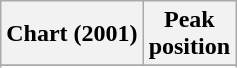<table class="wikitable">
<tr>
<th>Chart (2001)</th>
<th>Peak<br>position</th>
</tr>
<tr>
</tr>
<tr>
</tr>
</table>
